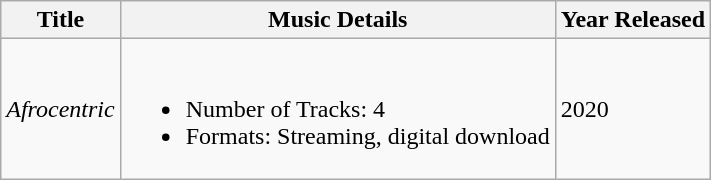<table class="wikitable">
<tr>
<th>Title</th>
<th>Music Details</th>
<th>Year Released</th>
</tr>
<tr>
<td><em>Afrocentric</em></td>
<td><br><ul><li>Number of Tracks: 4</li><li>Formats: Streaming, digital download</li></ul></td>
<td>2020</td>
</tr>
</table>
